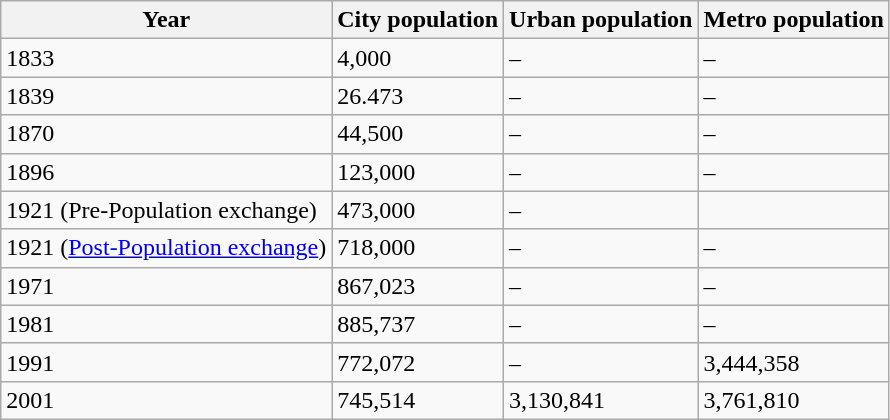<table class="wikitable">
<tr ">
<th>Year</th>
<th>City population</th>
<th>Urban population</th>
<th>Metro population</th>
</tr>
<tr>
<td>1833</td>
<td>4,000</td>
<td>–</td>
<td>–</td>
</tr>
<tr>
<td>1839</td>
<td>26.473</td>
<td>–</td>
<td>–</td>
</tr>
<tr>
<td>1870</td>
<td>44,500</td>
<td>–</td>
<td>–</td>
</tr>
<tr>
<td>1896</td>
<td>123,000</td>
<td>–</td>
<td>–</td>
</tr>
<tr>
<td>1921 (Pre-Population exchange)</td>
<td>473,000</td>
<td>–</td>
<td></td>
</tr>
<tr>
<td>1921 (<a href='#'>Post-Population exchange</a>)</td>
<td>718,000</td>
<td>–</td>
<td>–</td>
</tr>
<tr>
<td>1971</td>
<td>867,023</td>
<td>–</td>
<td>–</td>
</tr>
<tr>
<td>1981</td>
<td>885,737</td>
<td>–</td>
<td>–</td>
</tr>
<tr>
<td>1991</td>
<td>772,072</td>
<td>–</td>
<td>3,444,358</td>
</tr>
<tr>
<td>2001</td>
<td>745,514</td>
<td>3,130,841</td>
<td>3,761,810</td>
</tr>
</table>
